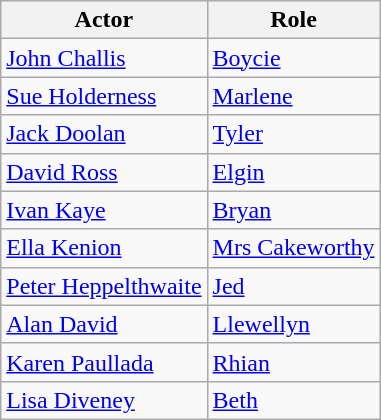<table class="wikitable">
<tr>
<th>Actor</th>
<th>Role</th>
</tr>
<tr>
<td><a href='#'>John Challis</a></td>
<td><a href='#'>Boycie</a></td>
</tr>
<tr>
<td><a href='#'>Sue Holderness</a></td>
<td><a href='#'>Marlene</a></td>
</tr>
<tr>
<td><a href='#'>Jack Doolan</a></td>
<td><a href='#'>Tyler</a></td>
</tr>
<tr>
<td><a href='#'>David Ross</a></td>
<td><a href='#'>Elgin</a></td>
</tr>
<tr>
<td><a href='#'>Ivan Kaye</a></td>
<td><a href='#'>Bryan</a></td>
</tr>
<tr>
<td><a href='#'>Ella Kenion</a></td>
<td><a href='#'>Mrs Cakeworthy</a></td>
</tr>
<tr>
<td><a href='#'>Peter Heppelthwaite</a></td>
<td><a href='#'>Jed</a></td>
</tr>
<tr>
<td><a href='#'>Alan David</a></td>
<td><a href='#'>Llewellyn</a></td>
</tr>
<tr>
<td><a href='#'>Karen Paullada</a></td>
<td><a href='#'>Rhian</a></td>
</tr>
<tr>
<td><a href='#'>Lisa Diveney</a></td>
<td><a href='#'>Beth</a></td>
</tr>
</table>
